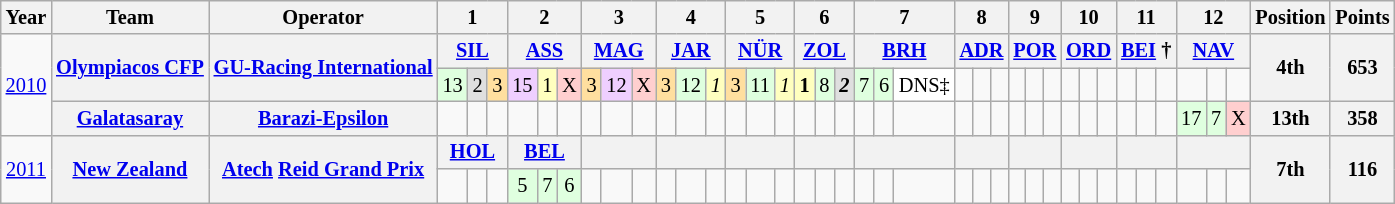<table class="wikitable" style="text-align:center; font-size:85%">
<tr>
<th>Year</th>
<th>Team</th>
<th>Operator</th>
<th colspan=3>1</th>
<th colspan=3>2</th>
<th colspan=3>3</th>
<th colspan=3>4</th>
<th colspan=3>5</th>
<th colspan=3>6</th>
<th colspan=3>7</th>
<th colspan=3>8</th>
<th colspan=3>9</th>
<th colspan=3>10</th>
<th colspan=3>11</th>
<th colspan=3>12</th>
<th>Position</th>
<th>Points</th>
</tr>
<tr>
<td rowspan=3><a href='#'>2010</a></td>
<th rowspan=2 nowrap><a href='#'>Olympiacos CFP</a></th>
<th rowspan=2 nowrap><a href='#'>GU-Racing International</a></th>
<th colspan=3><a href='#'>SIL</a><br></th>
<th colspan=3><a href='#'>ASS</a><br></th>
<th colspan=3><a href='#'>MAG</a><br></th>
<th colspan=3><a href='#'>JAR</a><br></th>
<th colspan=3><a href='#'>NÜR</a><br></th>
<th colspan=3><a href='#'>ZOL</a><br></th>
<th colspan=3><a href='#'>BRH</a><br></th>
<th colspan=3><a href='#'>ADR</a><br></th>
<th colspan=3><a href='#'>POR</a><br></th>
<th colspan=3><a href='#'>ORD</a><br></th>
<th colspan=3><a href='#'>BEI</a> †<br></th>
<th colspan=3><a href='#'>NAV</a><br></th>
<th rowspan=2>4th</th>
<th rowspan=2>653</th>
</tr>
<tr>
<td style="background:#dfffdf;">13</td>
<td style="background:#dfdfdf;">2</td>
<td style="background:#ffdf9f;">3</td>
<td style="background:#efcfff;">15</td>
<td style="background:#ffffbf;">1</td>
<td style="background:#ffcfcf;">X</td>
<td style="background:#ffdf9f;">3</td>
<td style="background:#efcfff;">12</td>
<td style="background:#ffcfcf;">X</td>
<td style="background:#ffdf9f;">3</td>
<td style="background:#dfffdf;">12</td>
<td style="background:#ffffbf;"><em>1</em></td>
<td style="background:#ffdf9f;">3</td>
<td style="background:#dfffdf;">11</td>
<td style="background:#ffffbf;"><em>1</em></td>
<td style="background:#ffffbf;"><strong>1</strong></td>
<td style="background:#dfffdf;">8</td>
<td style="background:#dfdfdf;"><strong><em>2</em></strong></td>
<td style="background:#dfffdf;">7</td>
<td style="background:#dfffdf;">6</td>
<td style="background:#ffffff;">DNS‡</td>
<td></td>
<td></td>
<td></td>
<td></td>
<td></td>
<td></td>
<td></td>
<td></td>
<td></td>
<td></td>
<td></td>
<td></td>
<td></td>
<td></td>
<td></td>
</tr>
<tr>
<th nowrap><a href='#'>Galatasaray</a></th>
<th nowrap><a href='#'>Barazi-Epsilon</a></th>
<td></td>
<td></td>
<td></td>
<td></td>
<td></td>
<td></td>
<td></td>
<td></td>
<td></td>
<td></td>
<td></td>
<td></td>
<td></td>
<td></td>
<td></td>
<td></td>
<td></td>
<td></td>
<td></td>
<td></td>
<td></td>
<td></td>
<td></td>
<td></td>
<td></td>
<td></td>
<td></td>
<td></td>
<td></td>
<td></td>
<td></td>
<td></td>
<td></td>
<td style="background:#dfffdf;">17</td>
<td style="background:#dfffdf;">7</td>
<td style="background:#ffcfcf;">X</td>
<th>13th</th>
<th>358</th>
</tr>
<tr>
<td rowspan=2><a href='#'>2011</a></td>
<th rowspan=2><a href='#'>New Zealand</a></th>
<th rowspan=2><a href='#'>Atech</a> <a href='#'>Reid Grand Prix</a></th>
<th colspan=3><a href='#'>HOL</a><br></th>
<th colspan=3><a href='#'>BEL</a><br></th>
<th colspan=3></th>
<th colspan=3></th>
<th colspan=3></th>
<th colspan=3></th>
<th colspan=3></th>
<th colspan=3></th>
<th colspan=3></th>
<th colspan=3></th>
<th colspan=3></th>
<th colspan=3></th>
<th rowspan=2>7th</th>
<th rowspan=2>116</th>
</tr>
<tr>
<td></td>
<td></td>
<td></td>
<td style="background:#dfffdf;">5</td>
<td style="background:#dfffdf;">7</td>
<td style="background:#dfffdf;">6</td>
<td></td>
<td></td>
<td></td>
<td></td>
<td></td>
<td></td>
<td></td>
<td></td>
<td></td>
<td></td>
<td></td>
<td></td>
<td></td>
<td></td>
<td></td>
<td></td>
<td></td>
<td></td>
<td></td>
<td></td>
<td></td>
<td></td>
<td></td>
<td></td>
<td></td>
<td></td>
<td></td>
<td></td>
<td></td>
<td></td>
</tr>
</table>
